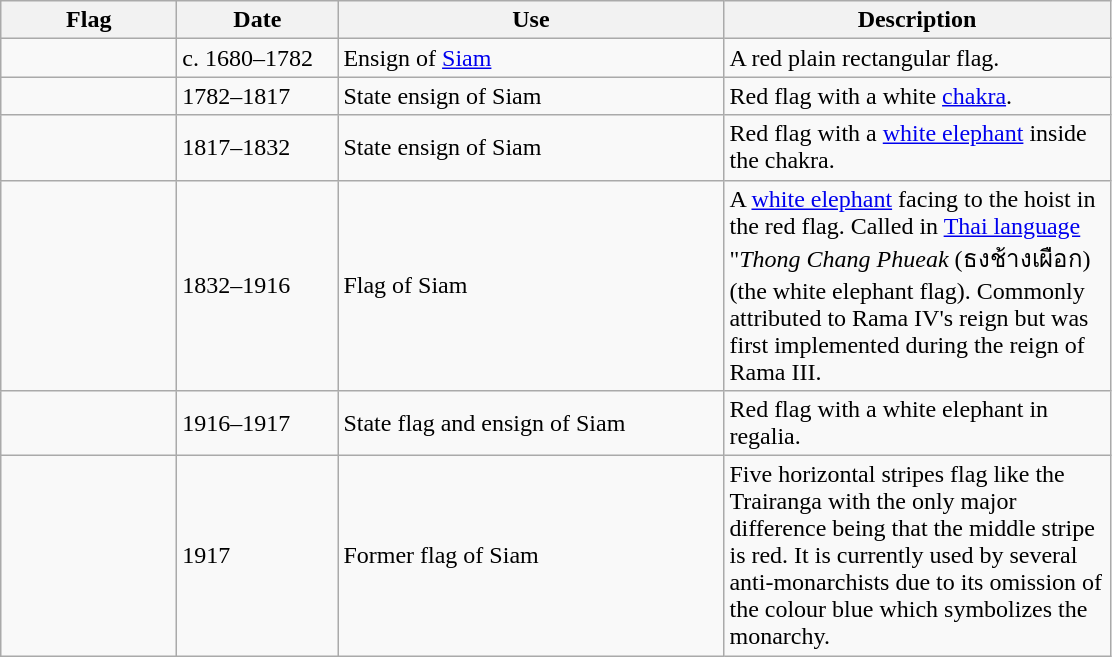<table class="wikitable">
<tr>
<th width="110">Flag</th>
<th width="100">Date</th>
<th width="250">Use</th>
<th width="250">Description</th>
</tr>
<tr>
<td></td>
<td>c. 1680–1782</td>
<td>Ensign of <a href='#'>Siam</a></td>
<td>A red plain rectangular flag.</td>
</tr>
<tr>
<td></td>
<td>1782–1817</td>
<td>State ensign of Siam</td>
<td>Red flag with a white <a href='#'>chakra</a>.</td>
</tr>
<tr>
<td></td>
<td>1817–1832</td>
<td>State ensign of Siam</td>
<td>Red flag with a <a href='#'>white elephant</a> inside the chakra.</td>
</tr>
<tr>
<td></td>
<td>1832–1916</td>
<td>Flag of Siam</td>
<td>A <a href='#'>white elephant</a> facing to the hoist in the red flag. Called in <a href='#'>Thai language</a> "<em>Thong Chang Phueak</em> (ธงช้างเผือก) (the white elephant flag). Commonly attributed to Rama IV's reign but was first implemented during the reign of Rama III.</td>
</tr>
<tr>
<td></td>
<td>1916–1917</td>
<td>State flag and ensign of Siam</td>
<td>Red flag with a white elephant in regalia.</td>
</tr>
<tr>
<td></td>
<td>1917</td>
<td>Former flag of Siam</td>
<td>Five horizontal stripes flag like the Trairanga with the only major difference being that the middle stripe is red. It is currently used by several anti-monarchists due to its omission of the colour blue which symbolizes the monarchy.</td>
</tr>
</table>
